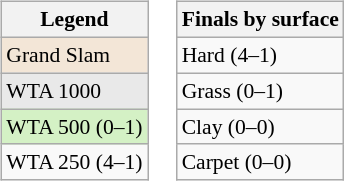<table>
<tr valign=top>
<td><br><table class="wikitable" style=font-size:90%>
<tr>
<th>Legend</th>
</tr>
<tr>
<td bgcolor=f3e6d7>Grand Slam</td>
</tr>
<tr>
<td bgcolor=e9e9e9>WTA 1000</td>
</tr>
<tr>
<td bgcolor=d4f1c5>WTA 500 (0–1)</td>
</tr>
<tr>
<td>WTA 250 (4–1)</td>
</tr>
</table>
</td>
<td><br><table class="wikitable" style=font-size:90%>
<tr>
<th>Finals by surface</th>
</tr>
<tr>
<td>Hard (4–1)</td>
</tr>
<tr>
<td>Grass (0–1)</td>
</tr>
<tr>
<td>Clay (0–0)</td>
</tr>
<tr>
<td>Carpet (0–0)</td>
</tr>
</table>
</td>
</tr>
</table>
